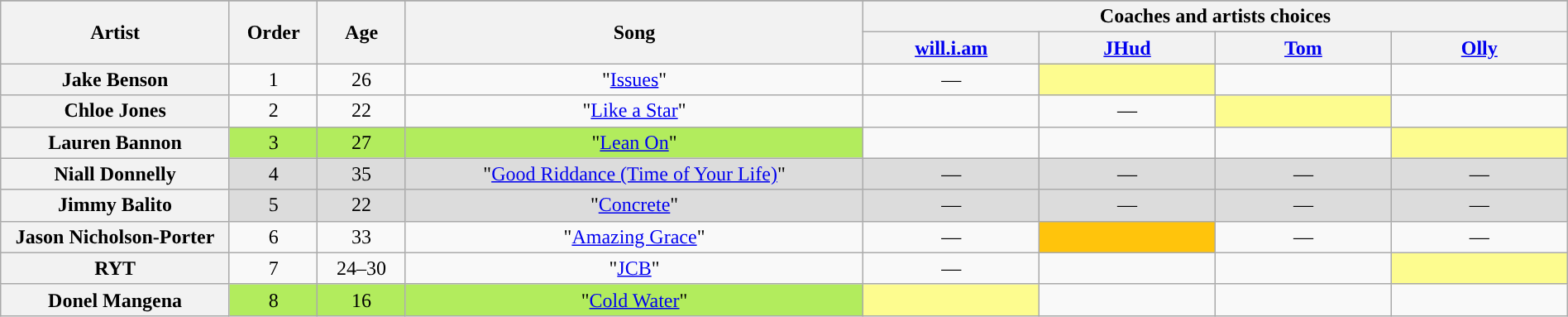<table class="wikitable" style="text-align:center; width:100%;">
<tr>
</tr>
<tr>
<th scope="col" rowspan="2" style="width:13%;">Artist</th>
<th scope="col" rowspan="2" style="width:05%;">Order</th>
<th scope="col" rowspan="2" style="width:05%;">Age</th>
<th scope="col" rowspan="2" style="width:26%;">Song</th>
<th colspan="4" style="width:40%;">Coaches and artists choices</th>
</tr>
<tr>
<th style="width:10%;"><a href='#'>will.i.am</a></th>
<th style="width:10%;"><a href='#'>JHud</a></th>
<th style="width:10%;"><a href='#'>Tom</a></th>
<th style="width:10%;"><a href='#'>Olly</a></th>
</tr>
<tr>
<th scope="row"><div> Jake Benson </div></th>
<td>1</td>
<td>26</td>
<td>"<a href='#'>Issues</a>"</td>
<td>—</td>
<td style="background:#fdfc8f;"><strong></strong></td>
<td><strong></strong></td>
<td><strong></strong></td>
</tr>
<tr>
<th scope="row"><div> Chloe Jones </div></th>
<td>2</td>
<td>22</td>
<td>"<a href='#'>Like a Star</a>"</td>
<td><strong></strong></td>
<td>—</td>
<td style="background:#fdfc8f;"><strong></strong></td>
<td><strong></strong></td>
</tr>
<tr>
<th scope="row"><div> Lauren Bannon </div></th>
<td style="background-color:#B2EC5D;">3</td>
<td style="background-color:#B2EC5D;">27</td>
<td style="background-color:#B2EC5D;">"<a href='#'>Lean On</a>"</td>
<td><strong></strong></td>
<td><strong></strong></td>
<td><strong></strong></td>
<td style="background:#fdfc8f;"><strong></strong></td>
</tr>
<tr style="background:#DCDCDC;">
<th scope="row"><div> Niall Donnelly </div></th>
<td style="background:#DCDCDC; text-align:center;">4</td>
<td style="background:#DCDCDC; text-align:center;">35</td>
<td style="background:#DCDCDC; text-align:center;">"<a href='#'>Good Riddance (Time of Your Life)</a>"</td>
<td>—</td>
<td>—</td>
<td>—</td>
<td>—</td>
</tr>
<tr style="background:#DCDCDC;">
<th scope="row"><div> Jimmy Balito </div></th>
<td style="background:#DCDCDC; text-align:center;">5</td>
<td style="background:#DCDCDC; text-align:center;">22</td>
<td style="background:#DCDCDC; text-align:center;">"<a href='#'>Concrete</a>"</td>
<td>—</td>
<td>—</td>
<td>—</td>
<td>—</td>
</tr>
<tr>
<th scope="row"><div> Jason Nicholson-Porter </div></th>
<td>6</td>
<td>33</td>
<td>"<a href='#'>Amazing Grace</a>"</td>
<td>—</td>
<td style="background:#FFC40C;text-align:center;"><strong></strong></td>
<td>—</td>
<td>—</td>
</tr>
<tr>
<th scope="row"><div> RYT </div></th>
<td>7</td>
<td>24–30</td>
<td>"<a href='#'>JCB</a>"</td>
<td>—</td>
<td><strong></strong></td>
<td><strong></strong></td>
<td style="background:#fdfc8f;"><strong></strong></td>
</tr>
<tr>
<th scope="row"><div> Donel Mangena </div></th>
<td style="background-color:#B2EC5D;">8</td>
<td style="background-color:#B2EC5D;">16</td>
<td style="background-color:#B2EC5D;">"<a href='#'>Cold Water</a>"</td>
<td style="background:#fdfc8f;"><strong></strong></td>
<td><strong></strong></td>
<td><strong></strong></td>
<td><strong></strong></td>
</tr>
</table>
